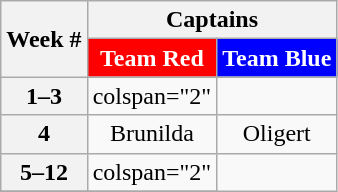<table class="wikitable " style="text-align:center;">
<tr>
<th rowspan="2">Week #</th>
<th colspan="2">Captains</th>
</tr>
<tr>
<th style="background: Red; color: white; text-align: center;">Team Red</th>
<th style="background: Blue; color: white; text-align: center;">Team Blue</th>
</tr>
<tr>
<th>1–3</th>
<td>colspan="2" </td>
</tr>
<tr>
<th>4</th>
<td>Brunilda</td>
<td>Oligert</td>
</tr>
<tr>
<th>5–12</th>
<td>colspan="2" </td>
</tr>
<tr>
</tr>
</table>
